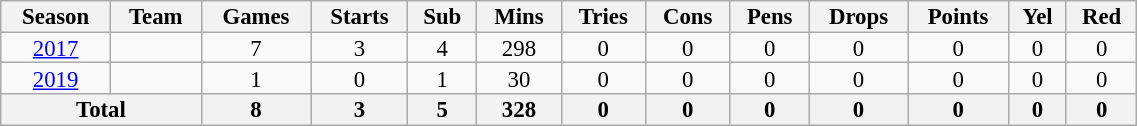<table class="wikitable" style="text-align:center; line-height:90%; font-size:95%; width:60%;">
<tr>
<th>Season</th>
<th>Team</th>
<th>Games</th>
<th>Starts</th>
<th>Sub</th>
<th>Mins</th>
<th>Tries</th>
<th>Cons</th>
<th>Pens</th>
<th>Drops</th>
<th>Points</th>
<th>Yel</th>
<th>Red</th>
</tr>
<tr>
<td><a href='#'>2017</a></td>
<td></td>
<td>7</td>
<td>3</td>
<td>4</td>
<td>298</td>
<td>0</td>
<td>0</td>
<td>0</td>
<td>0</td>
<td>0</td>
<td>0</td>
<td>0</td>
</tr>
<tr>
<td><a href='#'>2019</a></td>
<td></td>
<td>1</td>
<td>0</td>
<td>1</td>
<td>30</td>
<td>0</td>
<td>0</td>
<td>0</td>
<td>0</td>
<td>0</td>
<td>0</td>
<td>0</td>
</tr>
<tr>
<th colspan="2">Total</th>
<th>8</th>
<th>3</th>
<th>5</th>
<th>328</th>
<th>0</th>
<th>0</th>
<th>0</th>
<th>0</th>
<th>0</th>
<th>0</th>
<th>0</th>
</tr>
</table>
